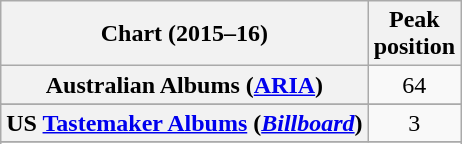<table class="wikitable sortable plainrowheaders" style="text-align:center">
<tr>
<th scope="col">Chart (2015–16)</th>
<th scope="col">Peak<br> position</th>
</tr>
<tr>
<th scope="row">Australian Albums (<a href='#'>ARIA</a>)</th>
<td>64</td>
</tr>
<tr>
</tr>
<tr>
</tr>
<tr>
</tr>
<tr>
</tr>
<tr>
</tr>
<tr>
</tr>
<tr>
</tr>
<tr>
</tr>
<tr>
<th scope="row">US <a href='#'>Tastemaker Albums</a> (<em><a href='#'>Billboard</a></em>)</th>
<td align="center">3</td>
</tr>
<tr>
</tr>
<tr>
</tr>
<tr>
</tr>
<tr>
</tr>
<tr>
</tr>
</table>
